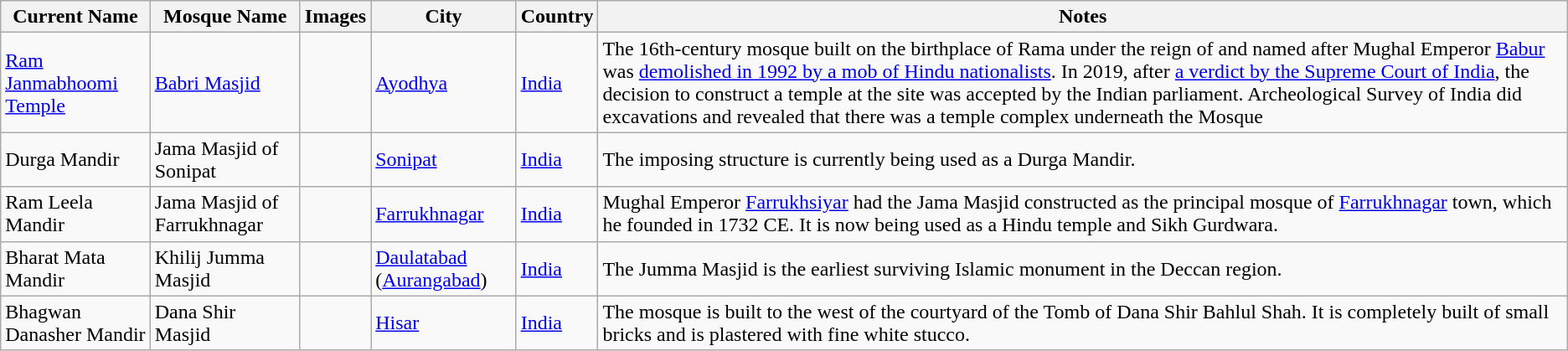<table class="wikitable plainrowheaders sortable" style="text-align:left;">
<tr>
<th><strong>Current Name</strong></th>
<th><strong>Mosque Name</strong></th>
<th><strong>Images</strong></th>
<th><strong>City</strong></th>
<th><strong>Country</strong></th>
<th><strong>Notes</strong></th>
</tr>
<tr>
<td><a href='#'>Ram Janmabhoomi Temple</a></td>
<td><a href='#'>Babri Masjid</a></td>
<td></td>
<td><a href='#'>Ayodhya</a></td>
<td><a href='#'>India</a></td>
<td>The 16th-century mosque built on the birthplace of Rama under the reign of and named after Mughal Emperor <a href='#'>Babur</a> was <a href='#'>demolished in 1992 by a mob of Hindu nationalists</a>. In 2019, after <a href='#'>a verdict by the Supreme Court of India</a>, the decision to construct a temple at the site was accepted by the Indian parliament. Archeological Survey of India did excavations and revealed that there was a temple complex underneath the Mosque</td>
</tr>
<tr>
<td>Durga Mandir</td>
<td>Jama Masjid of Sonipat</td>
<td></td>
<td><a href='#'>Sonipat</a></td>
<td><a href='#'>India</a></td>
<td>The imposing structure is currently being used as a Durga Mandir.</td>
</tr>
<tr>
<td>Ram Leela Mandir</td>
<td>Jama Masjid of Farrukhnagar</td>
<td></td>
<td><a href='#'>Farrukhnagar</a></td>
<td><a href='#'>India</a></td>
<td>Mughal Emperor <a href='#'>Farrukhsiyar</a> had the Jama Masjid constructed as the principal mosque of <a href='#'>Farrukhnagar</a> town, which he founded in 1732 CE. It is now being used as a Hindu temple and Sikh Gurdwara.</td>
</tr>
<tr>
<td>Bharat Mata Mandir</td>
<td>Khilij Jumma Masjid</td>
<td></td>
<td><a href='#'>Daulatabad</a> (<a href='#'>Aurangabad</a>)</td>
<td><a href='#'>India</a></td>
<td>The Jumma Masjid is the earliest surviving Islamic monument in the Deccan region.</td>
</tr>
<tr>
<td>Bhagwan Danasher Mandir</td>
<td>Dana Shir Masjid</td>
<td></td>
<td><a href='#'>Hisar</a></td>
<td><a href='#'>India</a></td>
<td>The mosque is built to the west of the courtyard of the Tomb of Dana Shir Bahlul Shah. It is completely built of small bricks and is plastered with fine white stucco.</td>
</tr>
</table>
